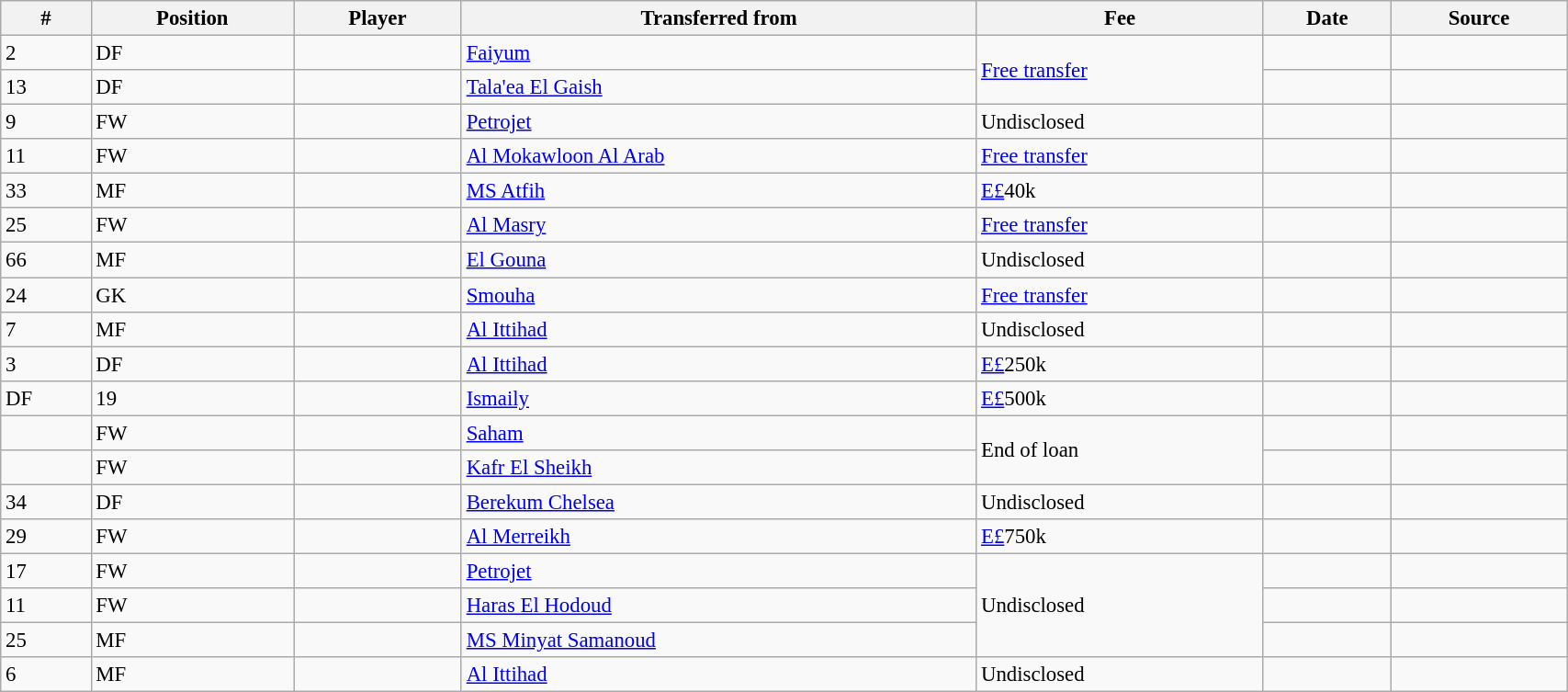<table class="wikitable sortable" style="width:90%; text-align:center; font-size:95%; text-align:left">
<tr>
<th>#</th>
<th>Position</th>
<th>Player</th>
<th>Transferred from</th>
<th>Fee</th>
<th>Date</th>
<th>Source</th>
</tr>
<tr>
<td>2</td>
<td>DF</td>
<td></td>
<td> <a href='#'>Faiyum</a></td>
<td rowspan=2><a href='#'>Free transfer</a></td>
<td></td>
<td></td>
</tr>
<tr>
<td>13</td>
<td>DF</td>
<td></td>
<td> <a href='#'>Tala'ea El Gaish</a></td>
<td></td>
<td></td>
</tr>
<tr>
<td>9</td>
<td>FW</td>
<td></td>
<td> <a href='#'>Petrojet</a></td>
<td>Undisclosed</td>
<td></td>
<td></td>
</tr>
<tr>
<td>11</td>
<td>FW</td>
<td></td>
<td> <a href='#'>Al Mokawloon Al Arab</a></td>
<td><a href='#'>Free transfer</a></td>
<td></td>
<td></td>
</tr>
<tr>
<td>33</td>
<td>MF</td>
<td></td>
<td> <a href='#'>MS Atfih</a></td>
<td><a href='#'>E£</a>40k</td>
<td></td>
<td></td>
</tr>
<tr>
<td>25</td>
<td>FW</td>
<td></td>
<td> <a href='#'>Al Masry</a></td>
<td><a href='#'>Free transfer</a></td>
<td></td>
<td></td>
</tr>
<tr>
<td>66</td>
<td>MF</td>
<td></td>
<td> <a href='#'>El Gouna</a></td>
<td>Undisclosed</td>
<td></td>
<td></td>
</tr>
<tr>
<td>24</td>
<td>GK</td>
<td></td>
<td> <a href='#'>Smouha</a></td>
<td><a href='#'>Free transfer</a></td>
<td></td>
<td></td>
</tr>
<tr>
<td>7</td>
<td>MF</td>
<td></td>
<td> <a href='#'>Al Ittihad</a></td>
<td>Undisclosed</td>
<td></td>
<td></td>
</tr>
<tr>
<td>3</td>
<td>DF</td>
<td></td>
<td> <a href='#'>Al Ittihad</a></td>
<td><a href='#'>E£</a>250k</td>
<td></td>
<td></td>
</tr>
<tr>
<td>DF</td>
<td>19</td>
<td></td>
<td> <a href='#'>Ismaily</a></td>
<td><a href='#'>E£</a>500k</td>
<td></td>
<td></td>
</tr>
<tr>
<td></td>
<td>FW</td>
<td></td>
<td> <a href='#'>Saham</a></td>
<td rowspan=2>End of loan</td>
<td></td>
<td></td>
</tr>
<tr>
<td></td>
<td>FW</td>
<td></td>
<td> <a href='#'>Kafr El Sheikh</a></td>
<td></td>
<td></td>
</tr>
<tr>
<td>34</td>
<td>DF</td>
<td></td>
<td> <a href='#'>Berekum Chelsea</a></td>
<td>Undisclosed</td>
<td></td>
<td></td>
</tr>
<tr>
<td>29</td>
<td>FW</td>
<td></td>
<td> <a href='#'>Al Merreikh</a></td>
<td><a href='#'>E£</a>750k</td>
<td></td>
<td></td>
</tr>
<tr>
<td>17</td>
<td>FW</td>
<td></td>
<td> <a href='#'>Petrojet</a></td>
<td rowspan=3>Undisclosed</td>
<td></td>
<td></td>
</tr>
<tr>
<td>11</td>
<td>FW</td>
<td></td>
<td> <a href='#'>Haras El Hodoud</a></td>
<td></td>
<td></td>
</tr>
<tr>
<td>25</td>
<td>MF</td>
<td></td>
<td> <a href='#'>MS Minyat Samanoud</a></td>
<td></td>
<td></td>
</tr>
<tr>
<td>6</td>
<td>MF</td>
<td></td>
<td> <a href='#'>Al Ittihad</a></td>
<td>Undisclosed</td>
<td></td>
<td></td>
</tr>
</table>
